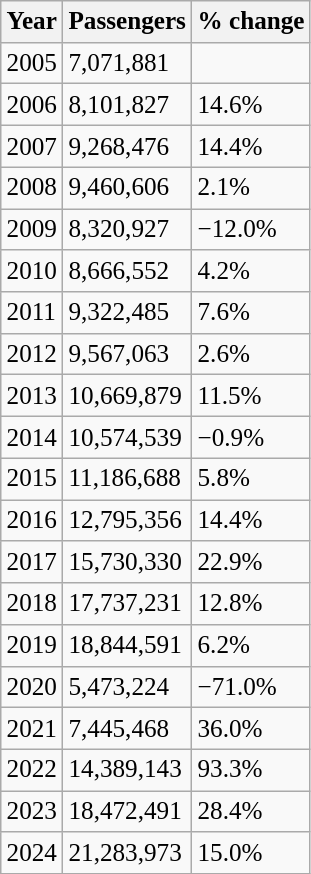<table class="wikitable" style="font-size: 105%">
<tr>
<th>Year</th>
<th>Passengers</th>
<th>% change</th>
</tr>
<tr>
<td>2005</td>
<td>7,071,881</td>
<td></td>
</tr>
<tr>
<td>2006</td>
<td>8,101,827</td>
<td> 14.6%</td>
</tr>
<tr>
<td>2007</td>
<td>9,268,476</td>
<td> 14.4%</td>
</tr>
<tr>
<td>2008</td>
<td>9,460,606</td>
<td> 2.1%</td>
</tr>
<tr>
<td>2009</td>
<td>8,320,927</td>
<td> −12.0%</td>
</tr>
<tr>
<td>2010</td>
<td>8,666,552</td>
<td> 4.2%</td>
</tr>
<tr>
<td>2011</td>
<td>9,322,485</td>
<td> 7.6%</td>
</tr>
<tr>
<td>2012</td>
<td>9,567,063</td>
<td> 2.6%</td>
</tr>
<tr>
<td>2013</td>
<td>10,669,879</td>
<td> 11.5%</td>
</tr>
<tr>
<td>2014</td>
<td>10,574,539</td>
<td> −0.9%</td>
</tr>
<tr>
<td>2015</td>
<td>11,186,688</td>
<td> 5.8%</td>
</tr>
<tr>
<td>2016</td>
<td>12,795,356</td>
<td> 14.4%</td>
</tr>
<tr>
<td>2017</td>
<td>15,730,330</td>
<td> 22.9%</td>
</tr>
<tr>
<td>2018</td>
<td>17,737,231</td>
<td> 12.8%</td>
</tr>
<tr>
<td>2019</td>
<td>18,844,591</td>
<td> 6.2%</td>
</tr>
<tr>
<td>2020</td>
<td>5,473,224</td>
<td> −71.0%</td>
</tr>
<tr>
<td>2021</td>
<td>7,445,468</td>
<td> 36.0%</td>
</tr>
<tr>
<td>2022</td>
<td>14,389,143</td>
<td> 93.3%</td>
</tr>
<tr>
<td>2023</td>
<td>18,472,491</td>
<td> 28.4%</td>
</tr>
<tr>
<td>2024</td>
<td>21,283,973</td>
<td> 15.0%</td>
</tr>
</table>
